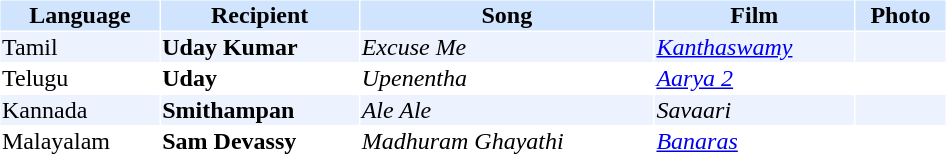<table cellspacing="1" cellpadding="1" border="0" style="width:50%;">
<tr style="background:#d1e4fd;">
<th>Language</th>
<th>Recipient</th>
<th>Song</th>
<th>Film</th>
<th>Photo</th>
</tr>
<tr style="background:#edf3fe;">
<td>Tamil</td>
<td><strong>Uday Kumar</strong></td>
<td><em>Excuse Me</em></td>
<td><em><a href='#'>Kanthaswamy</a></em></td>
<td></td>
</tr>
<tr>
<td>Telugu</td>
<td><strong>Uday</strong></td>
<td><em>Upenentha</em></td>
<td><em><a href='#'>Aarya 2</a></em></td>
<td></td>
</tr>
<tr style="background:#edf3fe;">
<td>Kannada</td>
<td><strong>Smithampan</strong></td>
<td><em>Ale Ale</em></td>
<td><em>Savaari</em></td>
<td></td>
</tr>
<tr>
<td>Malayalam</td>
<td><strong>Sam Devassy</strong></td>
<td><em>Madhuram Ghayathi</em></td>
<td><em><a href='#'>Banaras</a></em></td>
<td></td>
</tr>
</table>
